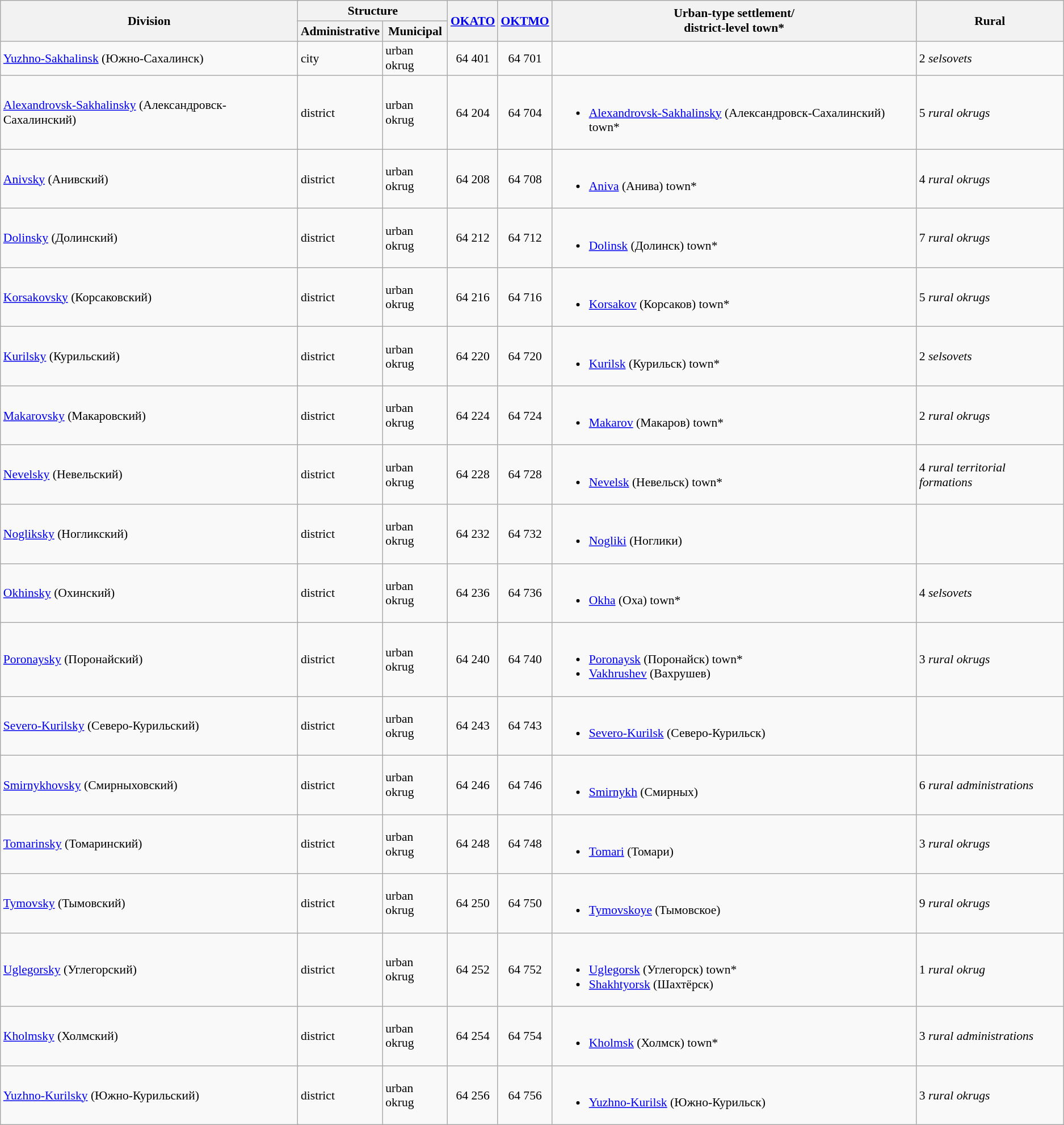<table class="wikitable" style="padding: 24em 0; border: 1px #aaa solid; border-collapse: collapse; font-size: 90%;">
<tr>
<th colspan="2" rowspan="2">Division</th>
<th colspan="2">Structure</th>
<th rowspan="2"><a href='#'>OKATO</a></th>
<th rowspan="2"><a href='#'>OKTMO</a></th>
<th rowspan="2">Urban-type settlement/<br>district-level town*</th>
<th rowspan="2">Rural</th>
</tr>
<tr>
<th>Administrative</th>
<th>Municipal</th>
</tr>
<tr>
<td colspan="2"><a href='#'>Yuzhno-Sakhalinsk</a> (Южно-Сахалинск)</td>
<td>city</td>
<td>urban okrug</td>
<td align="center">64 401</td>
<td align="center">64 701</td>
<td></td>
<td>2 <em>selsovets</em></td>
</tr>
<tr>
<td colspan="2"><a href='#'>Alexandrovsk-Sakhalinsky</a> (Александровск-Сахалинский)</td>
<td>district</td>
<td>urban okrug</td>
<td align="center">64 204</td>
<td align="center">64 704</td>
<td><br><ul><li><a href='#'>Alexandrovsk-Sakhalinsky</a> (Александровск-Сахалинский) town*</li></ul></td>
<td>5 <em>rural okrugs</em></td>
</tr>
<tr>
<td colspan="2"><a href='#'>Anivsky</a> (Анивский)</td>
<td>district</td>
<td>urban okrug</td>
<td align="center">64 208</td>
<td align="center">64 708</td>
<td><br><ul><li><a href='#'>Aniva</a> (Анива) town*</li></ul></td>
<td>4 <em>rural okrugs</em></td>
</tr>
<tr>
<td colspan="2"><a href='#'>Dolinsky</a> (Долинский)</td>
<td>district</td>
<td>urban okrug</td>
<td align="center">64 212</td>
<td align="center">64 712</td>
<td><br><ul><li><a href='#'>Dolinsk</a> (Долинск) town*</li></ul></td>
<td>7 <em>rural okrugs</em></td>
</tr>
<tr>
<td colspan="2"><a href='#'>Korsakovsky</a> (Корсаковский)</td>
<td>district</td>
<td>urban okrug</td>
<td align="center">64 216</td>
<td align="center">64 716</td>
<td><br><ul><li><a href='#'>Korsakov</a> (Корсаков) town*</li></ul></td>
<td>5 <em>rural okrugs</em></td>
</tr>
<tr>
<td colspan="2"><a href='#'>Kurilsky</a> (Курильский)</td>
<td>district</td>
<td>urban okrug</td>
<td align="center">64 220</td>
<td align="center">64 720</td>
<td><br><ul><li><a href='#'>Kurilsk</a> (Курильск) town*</li></ul></td>
<td>2 <em>selsovets</em></td>
</tr>
<tr>
<td colspan="2"><a href='#'>Makarovsky</a> (Макаровский)</td>
<td>district</td>
<td>urban okrug</td>
<td align="center">64 224</td>
<td align="center">64 724</td>
<td><br><ul><li><a href='#'>Makarov</a> (Макаров) town*</li></ul></td>
<td>2 <em>rural okrugs</em></td>
</tr>
<tr>
<td colspan="2"><a href='#'>Nevelsky</a> (Невельский)</td>
<td>district</td>
<td>urban okrug</td>
<td align="center">64 228</td>
<td align="center">64 728</td>
<td><br><ul><li><a href='#'>Nevelsk</a> (Невельск) town*</li></ul></td>
<td>4 <em>rural territorial formations</em></td>
</tr>
<tr>
<td colspan="2"><a href='#'>Nogliksky</a> (Ногликский)</td>
<td>district</td>
<td>urban okrug</td>
<td align="center">64 232</td>
<td align="center">64 732</td>
<td><br><ul><li><a href='#'>Nogliki</a> (Ноглики)</li></ul></td>
<td></td>
</tr>
<tr>
<td colspan="2"><a href='#'>Okhinsky</a> (Охинский)</td>
<td>district</td>
<td>urban okrug</td>
<td align="center">64 236</td>
<td align="center">64 736</td>
<td><br><ul><li><a href='#'>Okha</a> (Оха) town*</li></ul></td>
<td>4 <em>selsovets</em></td>
</tr>
<tr>
<td colspan="2"><a href='#'>Poronaysky</a> (Поронайский)</td>
<td>district</td>
<td>urban okrug</td>
<td align="center">64 240</td>
<td align="center">64 740</td>
<td><br><ul><li><a href='#'>Poronaysk</a> (Поронайск) town*</li><li><a href='#'>Vakhrushev</a> (Вахрушев)</li></ul></td>
<td>3 <em>rural okrugs</em></td>
</tr>
<tr>
<td colspan="2"><a href='#'>Severo-Kurilsky</a> (Северо-Курильский)</td>
<td>district</td>
<td>urban okrug</td>
<td align="center">64 243</td>
<td align="center">64 743</td>
<td><br><ul><li><a href='#'>Severo-Kurilsk</a> (Северо-Курильск)</li></ul></td>
<td></td>
</tr>
<tr>
<td colspan="2"><a href='#'>Smirnykhovsky</a> (Смирныховский)</td>
<td>district</td>
<td>urban okrug</td>
<td align="center">64 246</td>
<td align="center">64 746</td>
<td><br><ul><li><a href='#'>Smirnykh</a> (Смирных)</li></ul></td>
<td>6 <em>rural administrations</em></td>
</tr>
<tr>
<td colspan="2"><a href='#'>Tomarinsky</a> (Томаринский)</td>
<td>district</td>
<td>urban okrug</td>
<td align="center">64 248</td>
<td align="center">64 748</td>
<td><br><ul><li><a href='#'>Tomari</a> (Томари)</li></ul></td>
<td>3 <em>rural okrugs</em></td>
</tr>
<tr>
<td colspan="2"><a href='#'>Tymovsky</a> (Тымовский)</td>
<td>district</td>
<td>urban okrug</td>
<td align="center">64 250</td>
<td align="center">64 750</td>
<td><br><ul><li><a href='#'>Tymovskoye</a> (Тымовское)</li></ul></td>
<td>9 <em>rural okrugs</em></td>
</tr>
<tr>
<td colspan="2"><a href='#'>Uglegorsky</a> (Углегорский)</td>
<td>district</td>
<td>urban okrug</td>
<td align="center">64 252</td>
<td align="center">64 752</td>
<td><br><ul><li><a href='#'>Uglegorsk</a> (Углегорск) town*</li><li><a href='#'>Shakhtyorsk</a> (Шахтёрск)</li></ul></td>
<td>1 <em>rural okrug</em></td>
</tr>
<tr>
<td colspan="2"><a href='#'>Kholmsky</a> (Холмский)</td>
<td>district</td>
<td>urban okrug</td>
<td align="center">64 254</td>
<td align="center">64 754</td>
<td><br><ul><li><a href='#'>Kholmsk</a> (Холмск) town*</li></ul></td>
<td>3 <em>rural administrations</em></td>
</tr>
<tr>
<td colspan="2"><a href='#'>Yuzhno-Kurilsky</a> (Южно-Курильский)</td>
<td>district</td>
<td>urban okrug</td>
<td align="center">64 256</td>
<td align="center">64 756</td>
<td><br><ul><li><a href='#'>Yuzhno-Kurilsk</a> (Южно-Курильск)</li></ul></td>
<td>3 <em>rural okrugs</em></td>
</tr>
</table>
